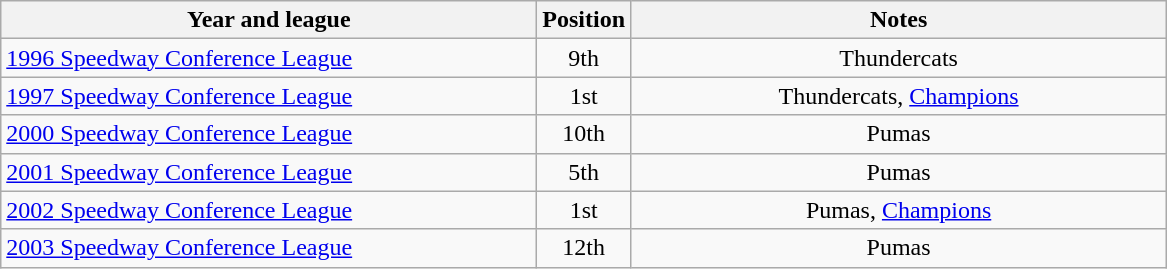<table class="wikitable">
<tr>
<th width=350>Year and league</th>
<th width=50>Position</th>
<th width=350>Notes</th>
</tr>
<tr align=center>
<td align="left"><a href='#'>1996 Speedway Conference League</a></td>
<td>9th</td>
<td>Thundercats</td>
</tr>
<tr align=center>
<td align="left"><a href='#'>1997 Speedway Conference League</a></td>
<td>1st</td>
<td>Thundercats, <a href='#'>Champions</a></td>
</tr>
<tr align=center>
<td align="left"><a href='#'>2000 Speedway Conference League</a></td>
<td>10th</td>
<td>Pumas</td>
</tr>
<tr align=center>
<td align="left"><a href='#'>2001 Speedway Conference League</a></td>
<td>5th</td>
<td>Pumas</td>
</tr>
<tr align=center>
<td align="left"><a href='#'>2002 Speedway Conference League</a></td>
<td>1st</td>
<td>Pumas, <a href='#'>Champions</a></td>
</tr>
<tr align=center>
<td align="left"><a href='#'>2003 Speedway Conference League</a></td>
<td>12th</td>
<td>Pumas</td>
</tr>
</table>
